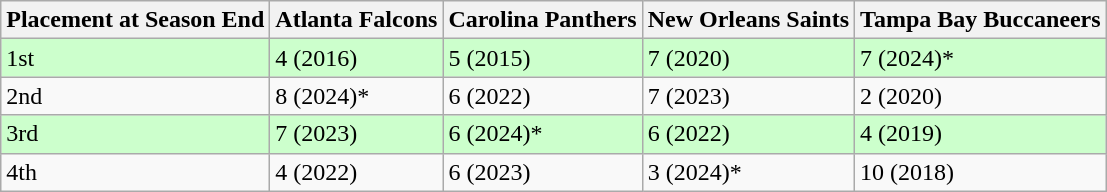<table class="wikitable">
<tr>
<th>Placement at Season End</th>
<th>Atlanta Falcons</th>
<th>Carolina Panthers</th>
<th>New Orleans Saints</th>
<th>Tampa Bay Buccaneers</th>
</tr>
<tr>
<td bgcolor=#CCFFCC>1st</td>
<td bgcolor=#CCFFCC>4 (2016)</td>
<td bgcolor=#CCFFCC>5 (2015)</td>
<td bgcolor=#CCFFCC>7 (2020)</td>
<td bgcolor=#CCFFCC>7 (2024)*</td>
</tr>
<tr>
<td>2nd</td>
<td>8 (2024)*</td>
<td>6 (2022)</td>
<td>7 (2023)</td>
<td>2 (2020)</td>
</tr>
<tr>
<td bgcolor=#CCFFCC>3rd</td>
<td bgcolor=#CCFFCC>7 (2023)</td>
<td bgcolor=#CCFFCC>6 (2024)*</td>
<td bgcolor=#CCFFCC>6 (2022)</td>
<td bgcolor=#CCFFCC>4 (2019)</td>
</tr>
<tr>
<td>4th</td>
<td>4 (2022)</td>
<td>6 (2023)</td>
<td>3 (2024)*</td>
<td>10 (2018)</td>
</tr>
</table>
